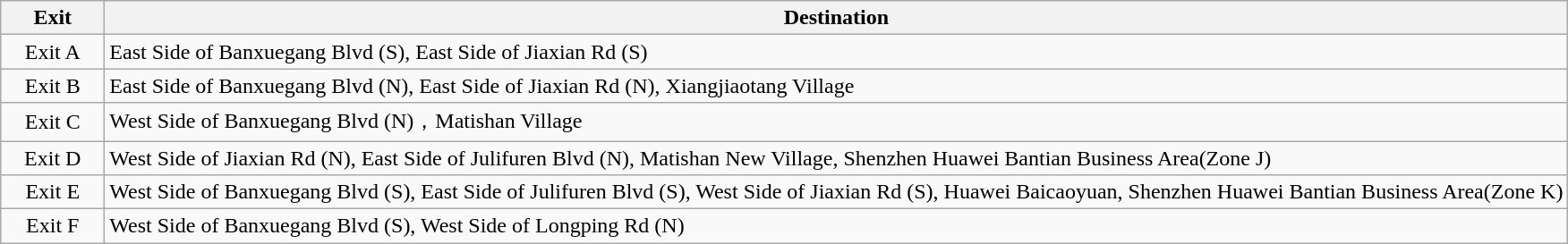<table class="wikitable">
<tr>
<th style="width:70px" colspan="2">Exit</th>
<th>Destination</th>
</tr>
<tr>
<td align="center" colspan="2">Exit A</td>
<td>East Side of Banxuegang Blvd (S), East Side of Jiaxian Rd (S)</td>
</tr>
<tr>
<td align="center" colspan="2">Exit B</td>
<td>East Side of Banxuegang Blvd (N), East Side of Jiaxian Rd (N), Xiangjiaotang Village</td>
</tr>
<tr>
<td align="center" colspan="2">Exit C</td>
<td>West Side of Banxuegang Blvd (N)，Matishan Village</td>
</tr>
<tr>
<td align="center" colspan="2">Exit D</td>
<td>West Side of Jiaxian Rd (N), East Side of Julifuren Blvd (N), Matishan New Village, Shenzhen Huawei Bantian Business Area(Zone J)</td>
</tr>
<tr>
<td align="center" colspan="2">Exit E</td>
<td>West Side of Banxuegang Blvd (S), East Side of Julifuren Blvd (S), West Side of Jiaxian Rd (S), Huawei Baicaoyuan, Shenzhen Huawei Bantian Business Area(Zone K)</td>
</tr>
<tr>
<td align="center" colspan="2">Exit F</td>
<td>West Side of Banxuegang Blvd (S), West Side of Longping Rd (N)</td>
</tr>
</table>
